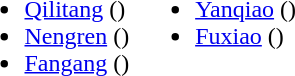<table>
<tr>
<td valign="top"><br><ul><li><a href='#'>Qilitang</a> ()</li><li><a href='#'>Nengren</a> ()</li><li><a href='#'>Fangang</a> ()</li></ul></td>
<td valign="top"><br><ul><li><a href='#'>Yanqiao</a> ()</li><li><a href='#'>Fuxiao</a> ()</li></ul></td>
</tr>
</table>
